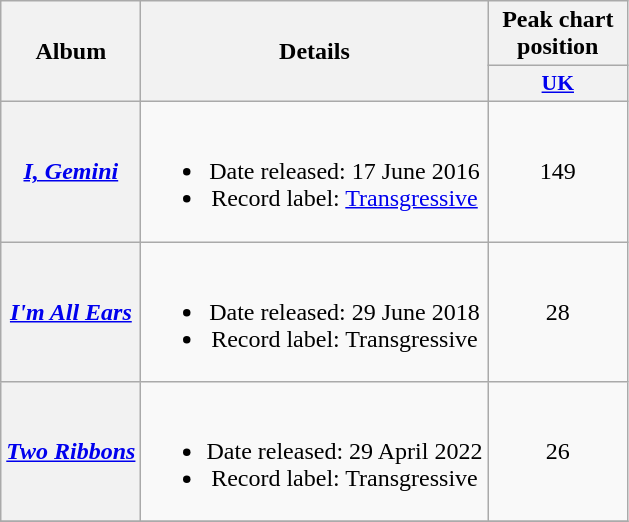<table class="wikitable plainrowheaders" style="text-align:center">
<tr>
<th scope="col" rowspan="2">Album</th>
<th scope="col" rowspan="2">Details</th>
<th scope="col" colspan="1">Peak chart position</th>
</tr>
<tr>
<th scope="col" style="width:6em;font-size:90%;"><a href='#'>UK</a><br></th>
</tr>
<tr>
<th scope="row"><em><a href='#'>I, Gemini</a></em></th>
<td><br><ul><li>Date released: 17 June 2016</li><li>Record label: <a href='#'>Transgressive</a></li></ul></td>
<td>149</td>
</tr>
<tr>
<th scope="row"><em><a href='#'>I'm All Ears</a></em></th>
<td><br><ul><li>Date released: 29 June 2018</li><li>Record label: Transgressive</li></ul></td>
<td>28</td>
</tr>
<tr>
<th scope="row"><em><a href='#'>Two Ribbons</a></em></th>
<td><br><ul><li>Date released: 29 April 2022</li><li>Record label: Transgressive</li></ul></td>
<td>26</td>
</tr>
<tr>
</tr>
</table>
